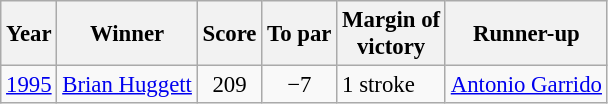<table class="wikitable" style="font-size:95%">
<tr>
<th>Year</th>
<th>Winner</th>
<th>Score</th>
<th>To par</th>
<th>Margin of<br>victory</th>
<th>Runner-up</th>
</tr>
<tr>
<td><a href='#'>1995</a></td>
<td> <a href='#'>Brian Huggett</a></td>
<td align=center>209</td>
<td align=center>−7</td>
<td>1 stroke</td>
<td> <a href='#'>Antonio Garrido</a></td>
</tr>
</table>
